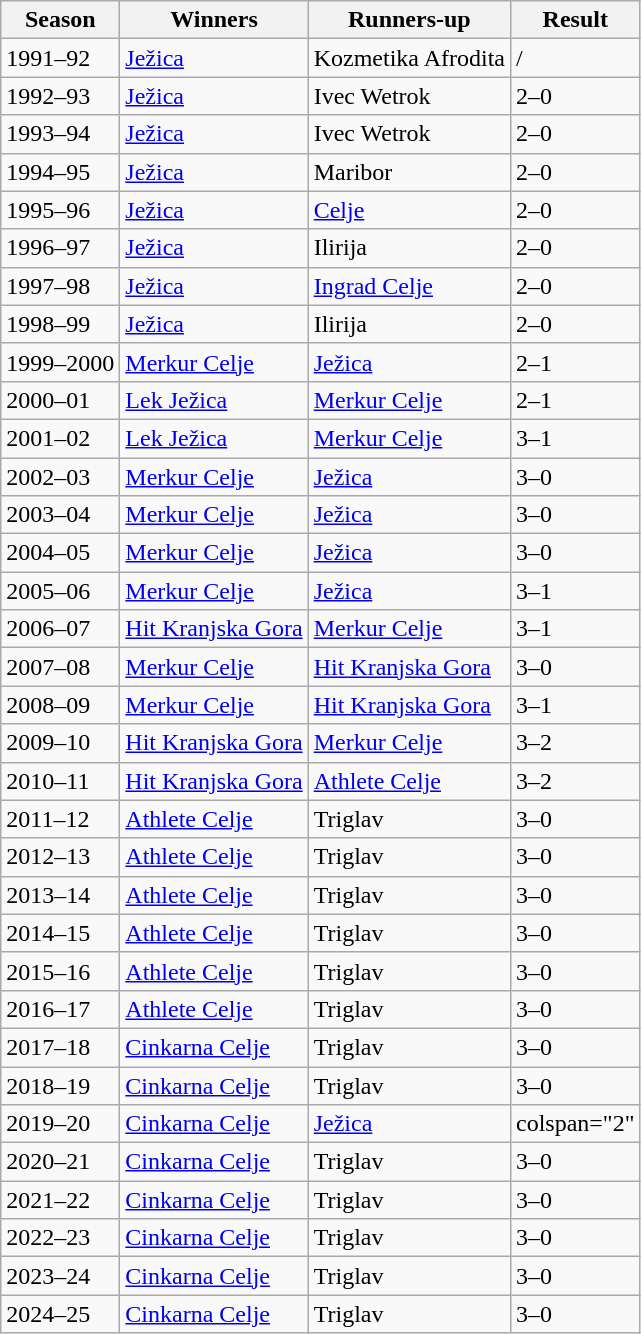<table class="wikitable">
<tr>
<th>Season</th>
<th>Winners</th>
<th>Runners-up</th>
<th>Result</th>
</tr>
<tr>
<td>1991–92</td>
<td><a href='#'>Ježica</a></td>
<td>Kozmetika Afrodita</td>
<td>/</td>
</tr>
<tr>
<td>1992–93</td>
<td><a href='#'>Ježica</a></td>
<td>Ivec Wetrok</td>
<td>2–0</td>
</tr>
<tr>
<td>1993–94</td>
<td><a href='#'>Ježica</a></td>
<td>Ivec Wetrok</td>
<td>2–0</td>
</tr>
<tr>
<td>1994–95</td>
<td><a href='#'>Ježica</a></td>
<td>Maribor</td>
<td>2–0</td>
</tr>
<tr>
<td>1995–96</td>
<td><a href='#'>Ježica</a></td>
<td><a href='#'>Celje</a></td>
<td>2–0</td>
</tr>
<tr>
<td>1996–97</td>
<td><a href='#'>Ježica</a></td>
<td>Ilirija</td>
<td>2–0</td>
</tr>
<tr>
<td>1997–98</td>
<td><a href='#'>Ježica</a></td>
<td><a href='#'>Ingrad Celje</a></td>
<td>2–0</td>
</tr>
<tr>
<td>1998–99</td>
<td><a href='#'>Ježica</a></td>
<td>Ilirija</td>
<td>2–0</td>
</tr>
<tr>
<td>1999–2000</td>
<td><a href='#'>Merkur Celje</a></td>
<td><a href='#'>Ježica</a></td>
<td>2–1</td>
</tr>
<tr>
<td>2000–01</td>
<td><a href='#'>Lek Ježica</a></td>
<td><a href='#'>Merkur Celje</a></td>
<td>2–1</td>
</tr>
<tr>
<td>2001–02</td>
<td><a href='#'>Lek Ježica</a></td>
<td><a href='#'>Merkur Celje</a></td>
<td>3–1</td>
</tr>
<tr>
<td>2002–03</td>
<td><a href='#'>Merkur Celje</a></td>
<td><a href='#'>Ježica</a></td>
<td>3–0</td>
</tr>
<tr>
<td>2003–04</td>
<td><a href='#'>Merkur Celje</a></td>
<td><a href='#'>Ježica</a></td>
<td>3–0</td>
</tr>
<tr>
<td>2004–05</td>
<td><a href='#'>Merkur Celje</a></td>
<td><a href='#'>Ježica</a></td>
<td>3–0</td>
</tr>
<tr>
<td>2005–06</td>
<td><a href='#'>Merkur Celje</a></td>
<td><a href='#'>Ježica</a></td>
<td>3–1</td>
</tr>
<tr>
<td>2006–07</td>
<td><a href='#'>Hit Kranjska Gora</a></td>
<td><a href='#'>Merkur Celje</a></td>
<td>3–1</td>
</tr>
<tr>
<td>2007–08</td>
<td><a href='#'>Merkur Celje</a></td>
<td><a href='#'>Hit Kranjska Gora</a></td>
<td>3–0</td>
</tr>
<tr>
<td>2008–09</td>
<td><a href='#'>Merkur Celje</a></td>
<td><a href='#'>Hit Kranjska Gora</a></td>
<td>3–1</td>
</tr>
<tr>
<td>2009–10</td>
<td><a href='#'>Hit Kranjska Gora</a></td>
<td><a href='#'>Merkur Celje</a></td>
<td>3–2</td>
</tr>
<tr>
<td>2010–11</td>
<td><a href='#'>Hit Kranjska Gora</a></td>
<td><a href='#'>Athlete Celje</a></td>
<td>3–2</td>
</tr>
<tr>
<td>2011–12</td>
<td><a href='#'>Athlete Celje</a></td>
<td>Triglav</td>
<td>3–0</td>
</tr>
<tr>
<td>2012–13</td>
<td><a href='#'>Athlete Celje</a></td>
<td>Triglav</td>
<td>3–0</td>
</tr>
<tr>
<td>2013–14</td>
<td><a href='#'>Athlete Celje</a></td>
<td>Triglav</td>
<td>3–0</td>
</tr>
<tr>
<td>2014–15</td>
<td><a href='#'>Athlete Celje</a></td>
<td>Triglav</td>
<td>3–0</td>
</tr>
<tr>
<td>2015–16</td>
<td><a href='#'>Athlete Celje</a></td>
<td>Triglav</td>
<td>3–0</td>
</tr>
<tr>
<td>2016–17</td>
<td><a href='#'>Athlete Celje</a></td>
<td>Triglav</td>
<td>3–0</td>
</tr>
<tr>
<td>2017–18</td>
<td><a href='#'>Cinkarna Celje</a></td>
<td>Triglav</td>
<td>3–0</td>
</tr>
<tr>
<td>2018–19</td>
<td><a href='#'>Cinkarna Celje</a></td>
<td>Triglav</td>
<td>3–0</td>
</tr>
<tr>
<td>2019–20</td>
<td><a href='#'>Cinkarna Celje</a></td>
<td><a href='#'>Ježica</a></td>
<td>colspan="2" </td>
</tr>
<tr>
<td>2020–21</td>
<td><a href='#'>Cinkarna Celje</a></td>
<td>Triglav</td>
<td>3–0</td>
</tr>
<tr>
<td>2021–22</td>
<td><a href='#'>Cinkarna Celje</a></td>
<td>Triglav</td>
<td>3–0</td>
</tr>
<tr>
<td>2022–23</td>
<td><a href='#'>Cinkarna Celje</a></td>
<td>Triglav</td>
<td>3–0</td>
</tr>
<tr>
<td>2023–24</td>
<td><a href='#'>Cinkarna Celje</a></td>
<td>Triglav</td>
<td>3–0</td>
</tr>
<tr>
<td>2024–25</td>
<td><a href='#'>Cinkarna Celje</a></td>
<td>Triglav</td>
<td>3–0</td>
</tr>
</table>
